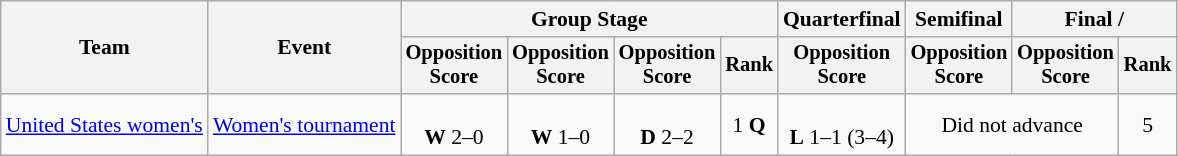<table class=wikitable style=font-size:90%;text-align:center>
<tr>
<th rowspan=2>Team</th>
<th rowspan=2>Event</th>
<th colspan=4>Group Stage</th>
<th>Quarterfinal</th>
<th>Semifinal</th>
<th colspan=2>Final / </th>
</tr>
<tr style=font-size:95%>
<th>Opposition<br>Score</th>
<th>Opposition<br>Score</th>
<th>Opposition<br>Score</th>
<th>Rank</th>
<th>Opposition<br>Score</th>
<th>Opposition<br>Score</th>
<th>Opposition<br>Score</th>
<th>Rank</th>
</tr>
<tr>
<td align=left><a href='#'>United States women's</a></td>
<td align=left><a href='#'>Women's tournament</a></td>
<td><br><strong>W</strong> 2–0</td>
<td><br><strong>W</strong> 1–0</td>
<td><br><strong>D</strong> 2–2</td>
<td>1 <strong>Q</strong></td>
<td><br><strong>L</strong> 1–1 (3–4)</td>
<td colspan=2>Did not advance</td>
<td>5</td>
</tr>
</table>
